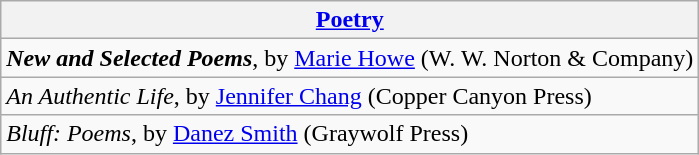<table class="wikitable" style="float:left; float:none;">
<tr>
<th><a href='#'>Poetry</a></th>
</tr>
<tr>
<td><strong><em>New and Selected Poems</em></strong>, by <a href='#'>Marie Howe</a> (W. W. Norton & Company)</td>
</tr>
<tr>
<td><em>An Authentic Life</em>, by <a href='#'>Jennifer Chang</a> (Copper Canyon Press)</td>
</tr>
<tr>
<td><em>Bluff: Poems</em>, by <a href='#'>Danez Smith</a> (Graywolf Press)</td>
</tr>
</table>
